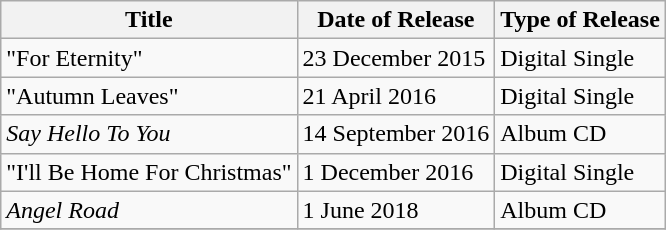<table class="wikitable">
<tr>
<th>Title</th>
<th>Date of Release</th>
<th>Type of Release</th>
</tr>
<tr>
<td>"For Eternity"</td>
<td>23 December 2015</td>
<td>Digital Single</td>
</tr>
<tr>
<td>"Autumn Leaves"</td>
<td>21 April 2016</td>
<td>Digital Single</td>
</tr>
<tr>
<td><em>Say Hello To You</em></td>
<td>14 September 2016</td>
<td>Album CD</td>
</tr>
<tr>
<td>"I'll Be Home For Christmas"</td>
<td>1 December 2016</td>
<td>Digital Single</td>
</tr>
<tr>
<td><em>Angel Road</em></td>
<td>1 June 2018</td>
<td>Album CD</td>
</tr>
<tr>
</tr>
</table>
